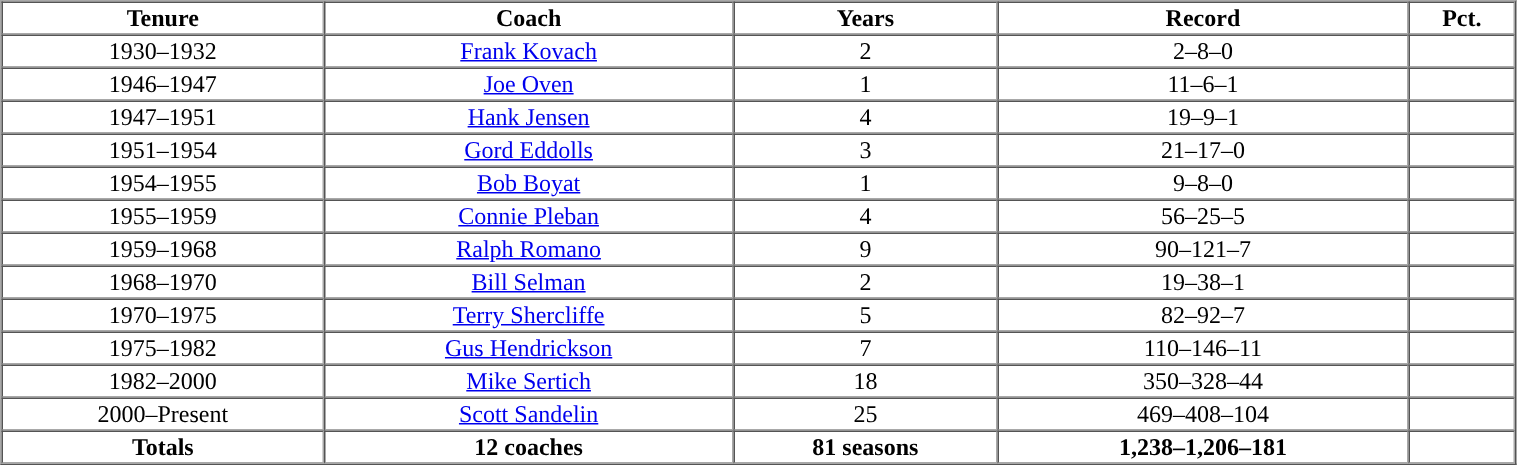<table cellpadding="1" border="1" cellspacing="0" width="80%">
<tr>
<th>Tenure</th>
<th>Coach</th>
<th>Years</th>
<th>Record</th>
<th>Pct.</th>
</tr>
<tr align="center">
<td>1930–1932</td>
<td><a href='#'>Frank Kovach</a></td>
<td>2</td>
<td>2–8–0</td>
<td></td>
</tr>
<tr align="center">
<td>1946–1947</td>
<td><a href='#'>Joe Oven</a></td>
<td>1</td>
<td>11–6–1</td>
<td></td>
</tr>
<tr align="center">
<td>1947–1951</td>
<td><a href='#'>Hank Jensen</a></td>
<td>4</td>
<td>19–9–1</td>
<td></td>
</tr>
<tr align="center">
<td>1951–1954</td>
<td><a href='#'>Gord Eddolls</a></td>
<td>3</td>
<td>21–17–0</td>
<td></td>
</tr>
<tr align="center">
<td>1954–1955</td>
<td><a href='#'>Bob Boyat</a></td>
<td>1</td>
<td>9–8–0</td>
<td></td>
</tr>
<tr align="center">
<td>1955–1959</td>
<td><a href='#'>Connie Pleban</a></td>
<td>4</td>
<td>56–25–5</td>
<td></td>
</tr>
<tr align="center">
<td>1959–1968</td>
<td><a href='#'>Ralph Romano</a></td>
<td>9</td>
<td>90–121–7</td>
<td></td>
</tr>
<tr align="center">
<td>1968–1970</td>
<td><a href='#'>Bill Selman</a></td>
<td>2</td>
<td>19–38–1</td>
<td></td>
</tr>
<tr align="center">
<td>1970–1975</td>
<td><a href='#'>Terry Shercliffe</a></td>
<td>5</td>
<td>82–92–7</td>
<td></td>
</tr>
<tr align="center">
<td>1975–1982</td>
<td><a href='#'>Gus Hendrickson</a></td>
<td>7</td>
<td>110–146–11</td>
<td></td>
</tr>
<tr align="center">
<td>1982–2000</td>
<td><a href='#'>Mike Sertich</a></td>
<td>18</td>
<td>350–328–44</td>
<td></td>
</tr>
<tr align="center">
<td>2000–Present</td>
<td><a href='#'>Scott Sandelin</a></td>
<td>25</td>
<td>469–408–104</td>
<td></td>
</tr>
<tr>
<th>Totals</th>
<th>12 coaches</th>
<th>81 seasons</th>
<th>1,238–1,206–181</th>
<th></th>
</tr>
</table>
